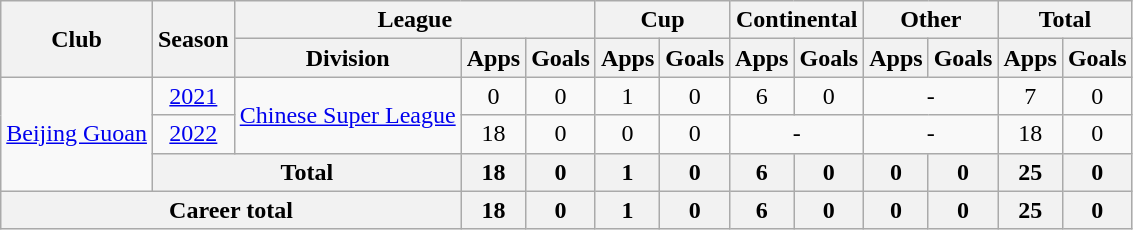<table class="wikitable" style="text-align: center">
<tr>
<th rowspan="2">Club</th>
<th rowspan="2">Season</th>
<th colspan="3">League</th>
<th colspan="2">Cup</th>
<th colspan="2">Continental</th>
<th colspan="2">Other</th>
<th colspan="2">Total</th>
</tr>
<tr>
<th>Division</th>
<th>Apps</th>
<th>Goals</th>
<th>Apps</th>
<th>Goals</th>
<th>Apps</th>
<th>Goals</th>
<th>Apps</th>
<th>Goals</th>
<th>Apps</th>
<th>Goals</th>
</tr>
<tr>
<td rowspan=3><a href='#'>Beijing Guoan</a></td>
<td><a href='#'>2021</a></td>
<td rowspan=2><a href='#'>Chinese Super League</a></td>
<td>0</td>
<td>0</td>
<td>1</td>
<td>0</td>
<td>6</td>
<td>0</td>
<td colspan="2">-</td>
<td>7</td>
<td>0</td>
</tr>
<tr>
<td><a href='#'>2022</a></td>
<td>18</td>
<td>0</td>
<td>0</td>
<td>0</td>
<td colspan="2">-</td>
<td colspan="2">-</td>
<td>18</td>
<td>0</td>
</tr>
<tr>
<th colspan=2>Total</th>
<th>18</th>
<th>0</th>
<th>1</th>
<th>0</th>
<th>6</th>
<th>0</th>
<th>0</th>
<th>0</th>
<th>25</th>
<th>0</th>
</tr>
<tr>
<th colspan=3>Career total</th>
<th>18</th>
<th>0</th>
<th>1</th>
<th>0</th>
<th>6</th>
<th>0</th>
<th>0</th>
<th>0</th>
<th>25</th>
<th>0</th>
</tr>
</table>
